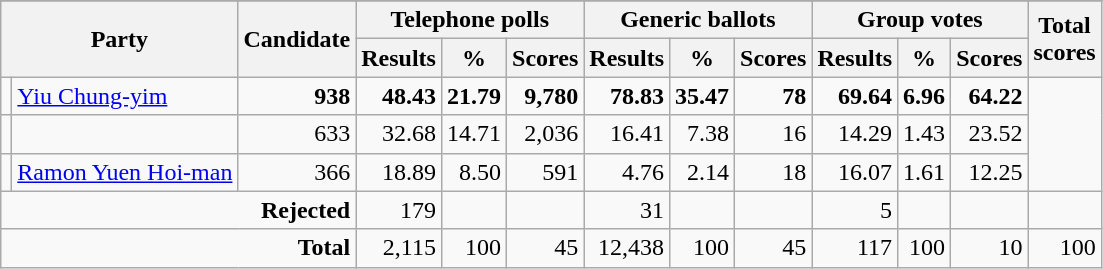<table class="wikitable" style="text-align:right">
<tr>
</tr>
<tr>
<th colspan=2 rowspan=2>Party</th>
<th rowspan=2>Candidate</th>
<th colspan=3>Telephone polls</th>
<th colspan=3>Generic ballots</th>
<th colspan=3>Group votes</th>
<th rowspan=2>Total<br>scores</th>
</tr>
<tr>
<th>Results</th>
<th>%</th>
<th>Scores</th>
<th>Results</th>
<th>%</th>
<th>Scores</th>
<th>Results</th>
<th>%</th>
<th>Scores</th>
</tr>
<tr>
<td></td>
<td align=left><a href='#'>Yiu Chung-yim</a></td>
<td><strong>938</strong></td>
<td><strong>48.43</strong></td>
<td><strong>21.79</strong></td>
<td><strong>9,780</strong></td>
<td><strong>78.83</strong></td>
<td><strong>35.47</strong></td>
<td><strong>78</strong></td>
<td><strong>69.64</strong></td>
<td><strong>6.96</strong></td>
<td><strong>64.22</strong></td>
</tr>
<tr>
<td></td>
<td align=left></td>
<td>633</td>
<td>32.68</td>
<td>14.71</td>
<td>2,036</td>
<td>16.41</td>
<td>7.38</td>
<td>16</td>
<td>14.29</td>
<td>1.43</td>
<td>23.52</td>
</tr>
<tr>
<td></td>
<td align=left><a href='#'>Ramon Yuen Hoi-man</a></td>
<td>366</td>
<td>18.89</td>
<td>8.50</td>
<td>591</td>
<td>4.76</td>
<td>2.14</td>
<td>18</td>
<td>16.07</td>
<td>1.61</td>
<td>12.25</td>
</tr>
<tr>
<td colspan=3><strong>Rejected</strong></td>
<td>179</td>
<td></td>
<td></td>
<td>31</td>
<td></td>
<td></td>
<td>5</td>
<td></td>
<td></td>
<td></td>
</tr>
<tr>
<td colspan=3><strong>Total</strong></td>
<td>2,115</td>
<td>100</td>
<td>45</td>
<td>12,438</td>
<td>100</td>
<td>45</td>
<td>117</td>
<td>100</td>
<td>10</td>
<td>100</td>
</tr>
</table>
